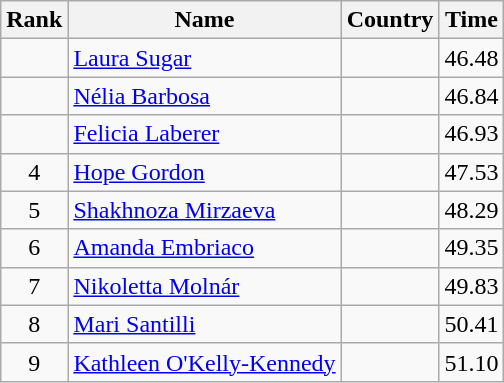<table class="wikitable" style="text-align:center">
<tr>
<th>Rank</th>
<th>Name</th>
<th>Country</th>
<th>Time</th>
</tr>
<tr>
<td></td>
<td align="left"><a href='#'>Laura Sugar</a></td>
<td align="left"></td>
<td>46.48</td>
</tr>
<tr>
<td></td>
<td align="left"><a href='#'>Nélia Barbosa</a></td>
<td align="left"></td>
<td>46.84</td>
</tr>
<tr>
<td></td>
<td align="left"><a href='#'>Felicia Laberer</a></td>
<td align="left"></td>
<td>46.93</td>
</tr>
<tr>
<td>4</td>
<td align="left"><a href='#'>Hope Gordon</a></td>
<td align="left"></td>
<td>47.53</td>
</tr>
<tr>
<td>5</td>
<td align="left"><a href='#'>Shakhnoza Mirzaeva</a></td>
<td align="left"></td>
<td>48.29</td>
</tr>
<tr>
<td>6</td>
<td align="left"><a href='#'>Amanda Embriaco</a></td>
<td align="left"></td>
<td>49.35</td>
</tr>
<tr>
<td>7</td>
<td align="left"><a href='#'>Nikoletta Molnár</a></td>
<td align="left"></td>
<td>49.83</td>
</tr>
<tr>
<td>8</td>
<td align="left"><a href='#'>Mari Santilli</a></td>
<td align="left"></td>
<td>50.41</td>
</tr>
<tr>
<td>9</td>
<td align="left"><a href='#'>Kathleen O'Kelly-Kennedy</a></td>
<td align="left"></td>
<td>51.10</td>
</tr>
</table>
